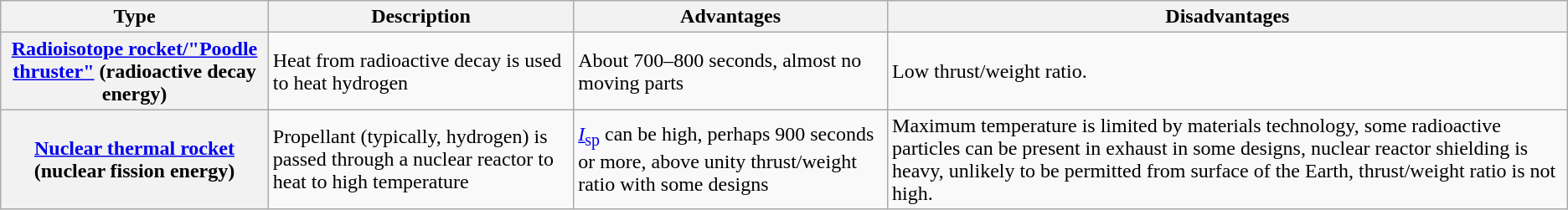<table class="wikitable">
<tr>
<th>Type</th>
<th>Description</th>
<th>Advantages</th>
<th>Disadvantages</th>
</tr>
<tr>
<th><a href='#'>Radioisotope rocket/"Poodle thruster"</a> (radioactive decay energy)</th>
<td>Heat from radioactive decay is used to heat hydrogen</td>
<td>About 700–800 seconds, almost no moving parts</td>
<td>Low thrust/weight ratio.</td>
</tr>
<tr>
<th><a href='#'>Nuclear thermal rocket</a> (nuclear fission energy)</th>
<td>Propellant (typically, hydrogen) is passed through a nuclear reactor to heat to high temperature</td>
<td><a href='#'><em>I</em><sub>sp</sub></a> can be high, perhaps 900 seconds or more, above unity thrust/weight ratio with some designs</td>
<td>Maximum temperature is limited by materials technology, some radioactive particles can be present in exhaust in some designs, nuclear reactor shielding is heavy, unlikely to be permitted from surface of the Earth, thrust/weight ratio is not high.</td>
</tr>
</table>
